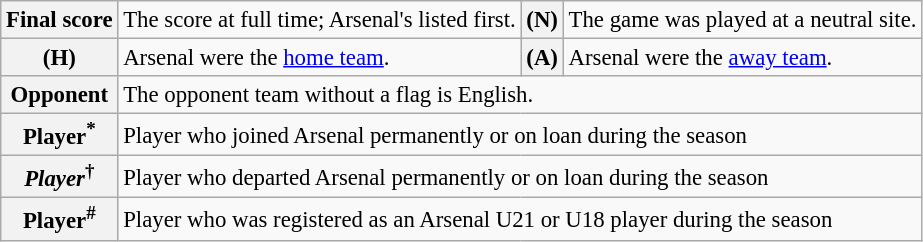<table class="wikitable" style="font-size:95%;">
<tr>
<th>Final score</th>
<td>The score at full time; Arsenal's listed first.</td>
<th>(N)</th>
<td>The game was played at a neutral site.</td>
</tr>
<tr>
<th>(H)</th>
<td>Arsenal were the <a href='#'>home team</a>.</td>
<th>(A)</th>
<td>Arsenal were the <a href='#'>away team</a>.</td>
</tr>
<tr>
<th>Opponent</th>
<td colspan="3">The opponent team without a flag is English.</td>
</tr>
<tr>
<th>Player<sup>*</sup></th>
<td colspan="3">Player who joined Arsenal permanently or on loan during the season</td>
</tr>
<tr>
<th><em>Player</em><sup>†</sup></th>
<td colspan="3">Player who departed Arsenal permanently or on loan during the season</td>
</tr>
<tr>
<th>Player<sup>#</sup></th>
<td colspan="3">Player who was registered as an Arsenal U21 or U18 player during the season</td>
</tr>
</table>
